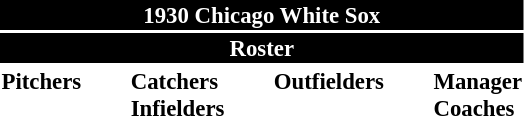<table class="toccolours" style="font-size: 95%;">
<tr>
<th colspan="10" style="background-color: black; color: white; text-align: center;">1930 Chicago White Sox</th>
</tr>
<tr>
<td colspan="10" style="background-color: black; color: white; text-align: center;"><strong>Roster</strong></td>
</tr>
<tr>
<td valign="top"><strong>Pitchers</strong><br>










</td>
<td width="25px"></td>
<td valign="top"><strong>Catchers</strong><br>






<strong>Infielders</strong>












</td>
<td width="25px"></td>
<td valign="top"><strong>Outfielders</strong><br>






</td>
<td width="25px"></td>
<td valign="top"><strong>Manager</strong><br>
<strong>Coaches</strong>
</td>
</tr>
</table>
